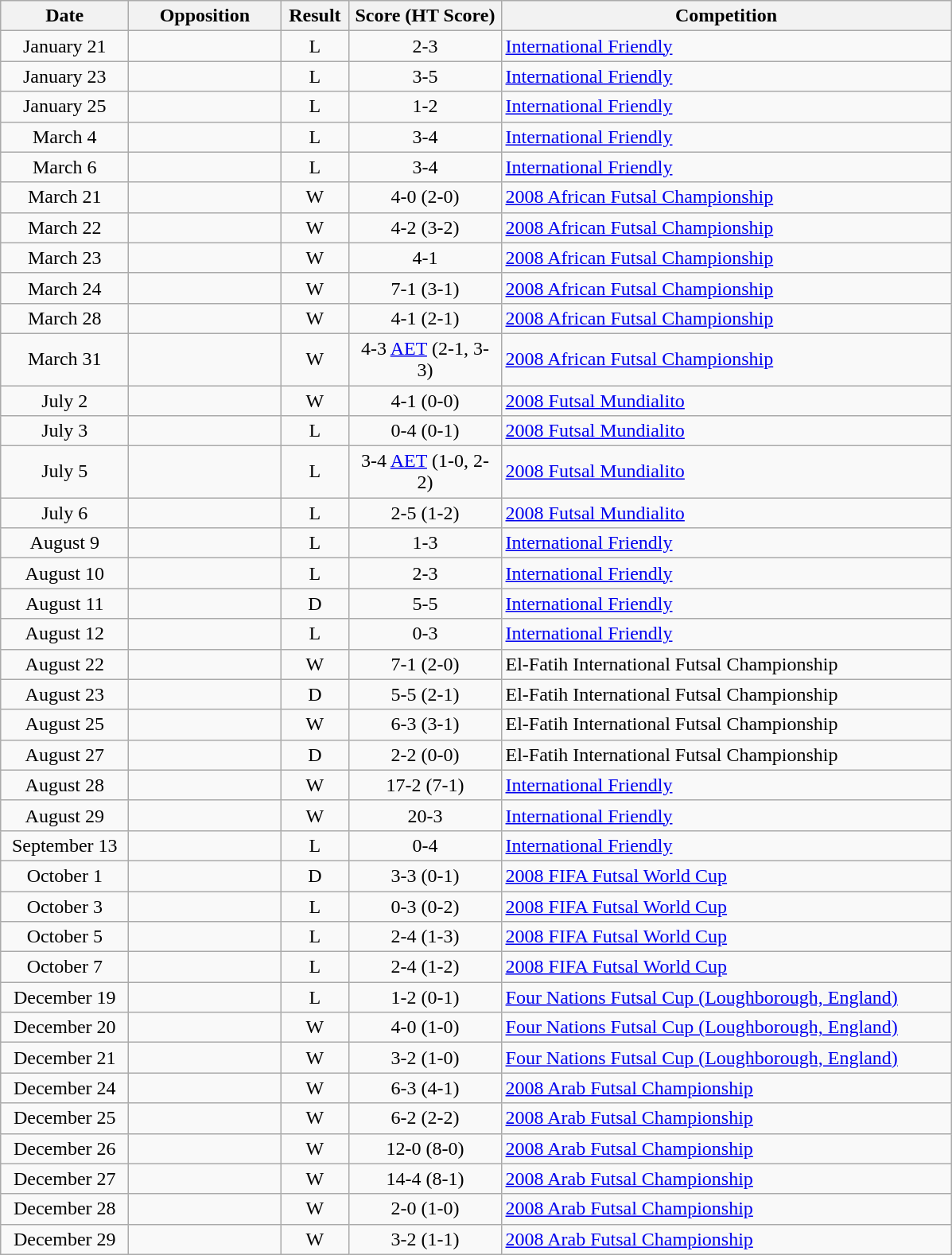<table class="wikitable" style="text-align: center;">
<tr>
<th width="100">Date</th>
<th width="120">Opposition</th>
<th width="50">Result</th>
<th width="120">Score (HT Score)</th>
<th width="370">Competition</th>
</tr>
<tr>
<td>January 21</td>
<td align="left"></td>
<td>L</td>
<td>2-3</td>
<td align="left"><a href='#'>International Friendly</a></td>
</tr>
<tr>
<td>January 23</td>
<td align="left"></td>
<td>L</td>
<td>3-5</td>
<td align="left"><a href='#'>International Friendly</a></td>
</tr>
<tr>
<td>January 25</td>
<td align="left"></td>
<td>L</td>
<td>1-2</td>
<td align="left"><a href='#'>International Friendly</a></td>
</tr>
<tr>
<td>March 4</td>
<td align="left"></td>
<td>L</td>
<td>3-4</td>
<td align="left"><a href='#'>International Friendly</a></td>
</tr>
<tr>
<td>March 6</td>
<td align="left"></td>
<td>L</td>
<td>3-4</td>
<td align="left"><a href='#'>International Friendly</a></td>
</tr>
<tr>
<td>March 21</td>
<td align="left"></td>
<td>W</td>
<td>4-0 (2-0)</td>
<td align="left"><a href='#'>2008 African Futsal Championship</a> </td>
</tr>
<tr>
<td>March 22</td>
<td align="left"></td>
<td>W</td>
<td>4-2 (3-2)</td>
<td align="left"><a href='#'>2008 African Futsal Championship</a></td>
</tr>
<tr>
<td>March 23</td>
<td align="left"></td>
<td>W</td>
<td>4-1</td>
<td align="left"><a href='#'>2008 African Futsal Championship</a></td>
</tr>
<tr>
<td>March 24</td>
<td align="left"></td>
<td>W</td>
<td>7-1 (3-1)</td>
<td align="left"><a href='#'>2008 African Futsal Championship</a></td>
</tr>
<tr>
<td>March 28</td>
<td align="left"></td>
<td>W</td>
<td>4-1 (2-1)</td>
<td align="left"><a href='#'>2008 African Futsal Championship</a></td>
</tr>
<tr>
<td>March 31</td>
<td align="left"></td>
<td>W</td>
<td>4-3 <a href='#'>AET</a> (2-1, 3-3)</td>
<td align="left"><a href='#'>2008 African Futsal Championship</a></td>
</tr>
<tr>
<td>July 2</td>
<td align="left"></td>
<td>W</td>
<td>4-1 (0-0)</td>
<td align="left"><a href='#'>2008 Futsal Mundialito</a></td>
</tr>
<tr>
<td>July 3</td>
<td align="left"></td>
<td>L</td>
<td>0-4 (0-1)</td>
<td align="left"><a href='#'>2008 Futsal Mundialito</a></td>
</tr>
<tr>
<td>July 5</td>
<td align="left"></td>
<td>L</td>
<td>3-4 <a href='#'>AET</a> (1-0, 2-2)</td>
<td align="left"><a href='#'>2008 Futsal Mundialito</a></td>
</tr>
<tr>
<td>July 6</td>
<td align="left"></td>
<td>L</td>
<td>2-5 (1-2)</td>
<td align="left"><a href='#'>2008 Futsal Mundialito</a></td>
</tr>
<tr>
<td>August 9</td>
<td align="left"></td>
<td>L</td>
<td>1-3</td>
<td align="left"><a href='#'>International Friendly</a></td>
</tr>
<tr>
<td>August 10</td>
<td align="left"></td>
<td>L</td>
<td>2-3</td>
<td align="left"><a href='#'>International Friendly</a></td>
</tr>
<tr>
<td>August 11</td>
<td align="left"></td>
<td>D</td>
<td>5-5</td>
<td align="left"><a href='#'>International Friendly</a></td>
</tr>
<tr>
<td>August 12</td>
<td align="left"></td>
<td>L</td>
<td>0-3</td>
<td align="left"><a href='#'>International Friendly</a></td>
</tr>
<tr>
<td>August 22</td>
<td align="left"></td>
<td>W</td>
<td>7-1 (2-0)</td>
<td align="left">El-Fatih International Futsal Championship </td>
</tr>
<tr>
<td>August 23</td>
<td align="left"></td>
<td>D</td>
<td>5-5 (2-1)</td>
<td align="left">El-Fatih International Futsal Championship</td>
</tr>
<tr>
<td>August 25</td>
<td align="left"></td>
<td>W</td>
<td>6-3 (3-1)</td>
<td align="left">El-Fatih International Futsal Championship</td>
</tr>
<tr>
<td>August 27</td>
<td align="left"></td>
<td>D</td>
<td>2-2 (0-0)</td>
<td align="left">El-Fatih International Futsal Championship</td>
</tr>
<tr>
<td>August 28</td>
<td align="left"></td>
<td>W</td>
<td>17-2 (7-1)</td>
<td align="left"><a href='#'>International Friendly</a></td>
</tr>
<tr>
<td>August 29</td>
<td align="left"></td>
<td>W</td>
<td>20-3 </td>
<td align="left"><a href='#'>International Friendly</a></td>
</tr>
<tr>
<td>September 13</td>
<td align="left"></td>
<td>L</td>
<td>0-4</td>
<td align="left"><a href='#'>International Friendly</a></td>
</tr>
<tr>
<td>October 1</td>
<td align="left"></td>
<td>D</td>
<td>3-3 (0-1)</td>
<td align="left"><a href='#'>2008 FIFA Futsal World Cup</a></td>
</tr>
<tr>
<td>October 3</td>
<td align="left"></td>
<td>L</td>
<td>0-3 (0-2)</td>
<td align="left"><a href='#'>2008 FIFA Futsal World Cup</a></td>
</tr>
<tr>
<td>October 5</td>
<td align="left"></td>
<td>L</td>
<td>2-4 (1-3)</td>
<td align="left"><a href='#'>2008 FIFA Futsal World Cup</a></td>
</tr>
<tr>
<td>October 7</td>
<td align="left"></td>
<td>L</td>
<td>2-4 (1-2)</td>
<td align="left"><a href='#'>2008 FIFA Futsal World Cup</a></td>
</tr>
<tr>
<td>December 19</td>
<td align="left"></td>
<td>L</td>
<td>1-2 (0-1)</td>
<td align="left"><a href='#'>Four Nations Futsal Cup (Loughborough, England)</a> </td>
</tr>
<tr>
<td>December 20</td>
<td align="left"></td>
<td>W</td>
<td>4-0 (1-0)</td>
<td align="left"><a href='#'>Four Nations Futsal Cup (Loughborough, England)</a></td>
</tr>
<tr>
<td>December 21</td>
<td align="left"></td>
<td>W</td>
<td>3-2 (1-0)</td>
<td align="left"><a href='#'>Four Nations Futsal Cup (Loughborough, England)</a></td>
</tr>
<tr>
<td>December 24</td>
<td align="left"></td>
<td>W</td>
<td>6-3 (4-1)</td>
<td align="left"><a href='#'>2008 Arab Futsal Championship</a> </td>
</tr>
<tr>
<td>December 25</td>
<td align="left"></td>
<td>W</td>
<td>6-2 (2-2)</td>
<td align="left"><a href='#'>2008 Arab Futsal Championship</a></td>
</tr>
<tr>
<td>December 26</td>
<td align="left"></td>
<td>W</td>
<td>12-0 (8-0)</td>
<td align="left"><a href='#'>2008 Arab Futsal Championship</a></td>
</tr>
<tr>
<td>December 27</td>
<td align="left"></td>
<td>W</td>
<td>14-4 (8-1)</td>
<td align="left"><a href='#'>2008 Arab Futsal Championship</a></td>
</tr>
<tr>
<td>December 28</td>
<td align="left"></td>
<td>W</td>
<td>2-0 (1-0)</td>
<td align="left"><a href='#'>2008 Arab Futsal Championship</a></td>
</tr>
<tr>
<td>December 29</td>
<td align="left"></td>
<td>W</td>
<td>3-2 (1-1)</td>
<td align="left"><a href='#'>2008 Arab Futsal Championship</a></td>
</tr>
</table>
